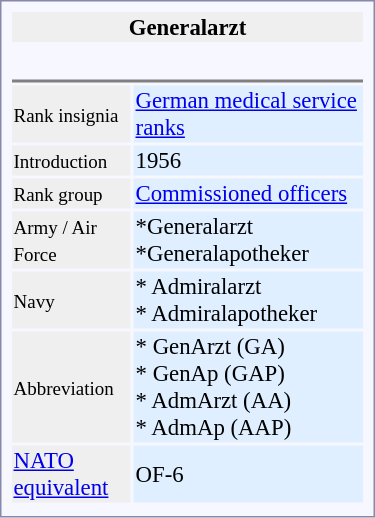<table style="border:1px solid #8888aa; background-color:#f7f8ff; padding:5px; font-size:95%; margin: 0px 12px 12px 0px; float:right; width:250px">
<tr ---->
<td bgcolor="#efefef" colspan=2 align="center"> <strong>Generalarzt</strong></td>
</tr>
<tr ---->
<td align="center" colspan=2 style="border-bottom:2px solid gray;font-size:smaller"><br><table align="center">
<tr>
<td></td>
<td></td>
</tr>
</table>
</td>
</tr>
<tr ---->
<td bgcolor="#efefef"><small>Rank insignia</small></td>
<td bgcolor="#dfefff"><a href='#'>German medical service ranks</a></td>
</tr>
<tr ---->
<td bgcolor="#efefef"><small>Introduction</small></td>
<td bgcolor="#dfefff">1956</td>
</tr>
<tr ---->
<td bgcolor="#efefef"><small>Rank group</small></td>
<td bgcolor="#dfefff"><a href='#'>Commissioned officers</a></td>
</tr>
<tr ---->
<td bgcolor="#efefef"><small>Army / Air Force</small></td>
<td bgcolor="#dfefff">*Generalarzt<br>*Generalapotheker</td>
</tr>
<tr ---->
<td bgcolor="#efefef"><small>Navy</small></td>
<td bgcolor="#dfefff">* Admiralarzt<br>* Admiralapotheker</td>
</tr>
<tr ---->
<td bgcolor="#efefef"><small>Abbreviation</small></td>
<td bgcolor="#dfefff">* GenArzt (GA)<br>* GenAp (GAP)<br>* AdmArzt (AA)<br>* AdmAp (AAP)</td>
</tr>
<tr ---->
<td bgcolor="#efefef"><a href='#'>NATO<br>equivalent</a></td>
<td bgcolor="#dfefff">OF-6</td>
</tr>
<tr ---->
</tr>
</table>
